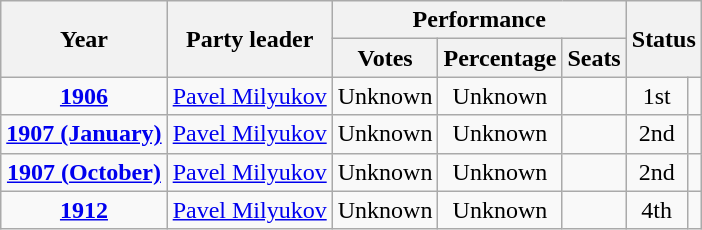<table class="wikitable" style="text-align:center;">
<tr>
<th rowspan=2>Year</th>
<th rowspan=2>Party leader</th>
<th colspan=3>Performance</th>
<th colspan=2 rowspan=2>Status</th>
</tr>
<tr>
<th>Votes</th>
<th>Percentage</th>
<th>Seats</th>
</tr>
<tr>
<td><strong><a href='#'>1906</a></strong></td>
<td><a href='#'>Pavel Milyukov</a></td>
<td>Unknown</td>
<td>Unknown</td>
<td></td>
<td>1st</td>
<td></td>
</tr>
<tr>
<td><strong><a href='#'>1907 (January)</a></strong></td>
<td><a href='#'>Pavel Milyukov</a></td>
<td>Unknown</td>
<td>Unknown</td>
<td></td>
<td>2nd</td>
<td></td>
</tr>
<tr>
<td><strong><a href='#'>1907 (October)</a></strong></td>
<td><a href='#'>Pavel Milyukov</a></td>
<td>Unknown</td>
<td>Unknown</td>
<td></td>
<td>2nd</td>
<td></td>
</tr>
<tr>
<td><strong><a href='#'>1912</a></strong></td>
<td><a href='#'>Pavel Milyukov</a></td>
<td>Unknown</td>
<td>Unknown</td>
<td></td>
<td>4th</td>
<td></td>
</tr>
</table>
